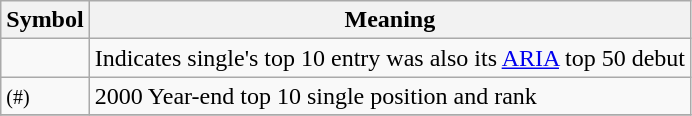<table Class="wikitable">
<tr>
<th>Symbol</th>
<th>Meaning</th>
</tr>
<tr '>
<td></td>
<td>Indicates single's top 10 entry was also its <a href='#'>ARIA</a> top 50 debut</td>
</tr>
<tr>
<td><small>(#)</small></td>
<td>2000 Year-end top 10 single position and rank</td>
</tr>
<tr>
</tr>
</table>
